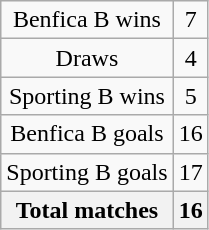<table class="wikitable" style="text-align:center">
<tr>
<td>Benfica B wins</td>
<td>7</td>
</tr>
<tr>
<td>Draws</td>
<td>4</td>
</tr>
<tr>
<td>Sporting B wins</td>
<td>5</td>
</tr>
<tr>
<td>Benfica B goals</td>
<td>16</td>
</tr>
<tr>
<td>Sporting B goals</td>
<td>17</td>
</tr>
<tr>
<th>Total matches</th>
<th>16</th>
</tr>
</table>
